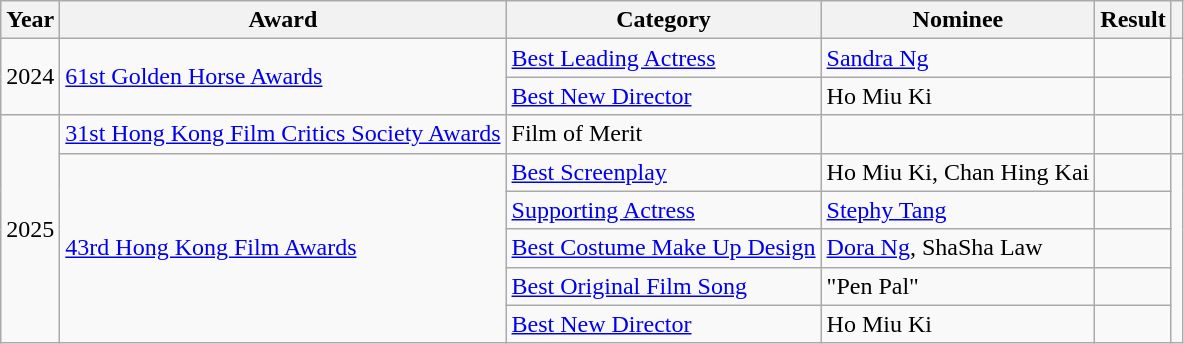<table class="wikitable plainrowheaders">
<tr>
<th>Year</th>
<th>Award</th>
<th>Category</th>
<th>Nominee</th>
<th>Result</th>
<th></th>
</tr>
<tr>
<td rowspan="2">2024</td>
<td rowspan="2"><a href='#'>61st Golden Horse Awards</a></td>
<td><a href='#'>Best Leading Actress</a></td>
<td><a href='#'>Sandra Ng</a></td>
<td></td>
<td rowspan="2"></td>
</tr>
<tr>
<td><a href='#'>Best New Director</a></td>
<td>Ho Miu Ki</td>
<td></td>
</tr>
<tr>
<td rowspan="6">2025</td>
<td><a href='#'>31st Hong Kong Film Critics Society Awards</a></td>
<td>Film of Merit</td>
<td></td>
<td></td>
<td></td>
</tr>
<tr>
<td rowspan="5"><a href='#'>43rd Hong Kong Film Awards</a></td>
<td><a href='#'>Best Screenplay</a></td>
<td>Ho Miu Ki, Chan Hing Kai</td>
<td></td>
<td rowspan="5"></td>
</tr>
<tr>
<td><a href='#'>Supporting Actress</a></td>
<td><a href='#'>Stephy Tang</a></td>
<td></td>
</tr>
<tr>
<td><a href='#'>Best Costume Make Up Design</a></td>
<td><a href='#'>Dora Ng</a>, ShaSha Law</td>
<td></td>
</tr>
<tr>
<td><a href='#'>Best Original Film Song</a></td>
<td>"Pen Pal"</td>
<td></td>
</tr>
<tr>
<td><a href='#'>Best New Director</a></td>
<td>Ho Miu Ki</td>
<td></td>
</tr>
</table>
